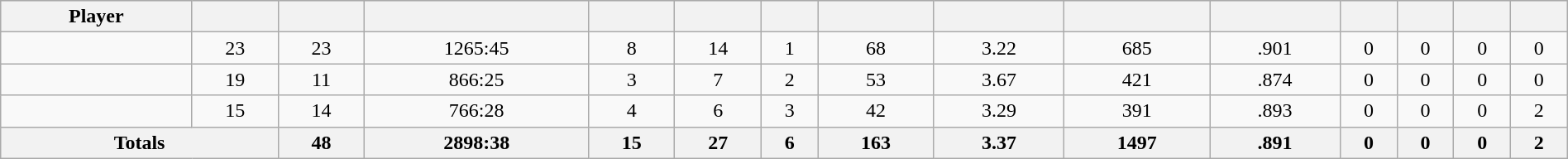<table class="wikitable sortable" style="width:100%; text-align:center;">
<tr style="text-align:center; background:#ddd;">
<th>Player</th>
<th></th>
<th></th>
<th></th>
<th></th>
<th></th>
<th></th>
<th></th>
<th></th>
<th></th>
<th></th>
<th></th>
<th></th>
<th></th>
<th></th>
</tr>
<tr>
<td></td>
<td>23</td>
<td>23</td>
<td>1265:45</td>
<td>8</td>
<td>14</td>
<td>1</td>
<td>68</td>
<td>3.22</td>
<td>685</td>
<td>.901</td>
<td>0</td>
<td>0</td>
<td>0</td>
<td>0</td>
</tr>
<tr>
<td></td>
<td>19</td>
<td>11</td>
<td>866:25</td>
<td>3</td>
<td>7</td>
<td>2</td>
<td>53</td>
<td>3.67</td>
<td>421</td>
<td>.874</td>
<td>0</td>
<td>0</td>
<td>0</td>
<td>0</td>
</tr>
<tr>
<td></td>
<td>15</td>
<td>14</td>
<td>766:28</td>
<td>4</td>
<td>6</td>
<td>3</td>
<td>42</td>
<td>3.29</td>
<td>391</td>
<td>.893</td>
<td>0</td>
<td>0</td>
<td>0</td>
<td>2</td>
</tr>
<tr class="unsortable">
<th colspan=2>Totals</th>
<th>48</th>
<th>2898:38</th>
<th>15</th>
<th>27</th>
<th>6</th>
<th>163</th>
<th>3.37</th>
<th>1497</th>
<th>.891</th>
<th>0</th>
<th>0</th>
<th>0</th>
<th>2</th>
</tr>
</table>
